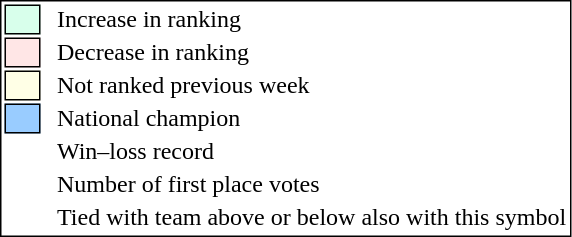<table style="border:1px solid black;">
<tr>
<td style="background:#D8FFEB; width:20px; border:1px solid black;"></td>
<td> </td>
<td>Increase in ranking</td>
</tr>
<tr>
<td style="background:#FFE6E6; width:20px; border:1px solid black;"></td>
<td> </td>
<td>Decrease in ranking</td>
</tr>
<tr>
<td style="background:#FFFFE6; width:20px; border:1px solid black;"></td>
<td> </td>
<td>Not ranked previous week</td>
</tr>
<tr>
<td style="background:#9cf; width:20px; border:1px solid black;"></td>
<td> </td>
<td>National champion</td>
</tr>
<tr>
<td></td>
<td> </td>
<td>Win–loss record</td>
</tr>
<tr>
<td></td>
<td> </td>
<td>Number of first place votes</td>
</tr>
<tr>
<td></td>
<td></td>
<td>Tied with team above or below also with this symbol</td>
</tr>
</table>
